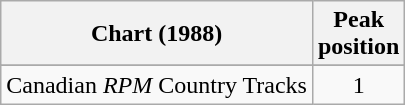<table class="wikitable sortable">
<tr>
<th align="left">Chart (1988)</th>
<th align="center">Peak<br>position</th>
</tr>
<tr>
</tr>
<tr>
<td align="left">Canadian <em>RPM</em> Country Tracks</td>
<td align="center">1</td>
</tr>
</table>
